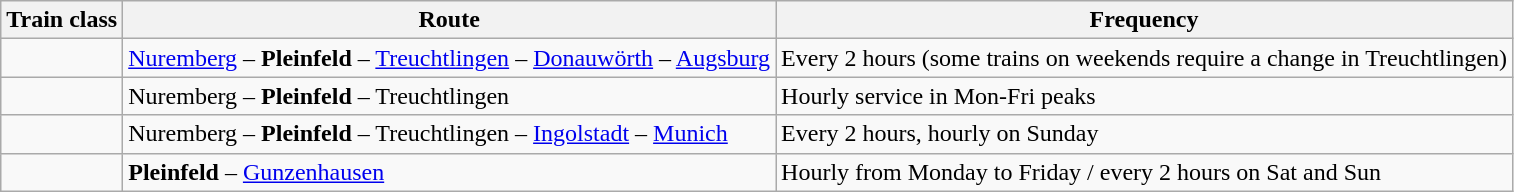<table class="wikitable">
<tr>
<th>Train class</th>
<th>Route</th>
<th>Frequency</th>
</tr>
<tr>
<td></td>
<td><a href='#'>Nuremberg</a> – <strong>Pleinfeld</strong> – <a href='#'>Treuchtlingen</a> – <a href='#'>Donauwörth</a> – <a href='#'>Augsburg</a></td>
<td>Every 2 hours (some trains on weekends require a change in Treuchtlingen)</td>
</tr>
<tr>
<td></td>
<td>Nuremberg – <strong>Pleinfeld</strong> – Treuchtlingen</td>
<td>Hourly service in Mon-Fri peaks</td>
</tr>
<tr>
<td></td>
<td>Nuremberg  – <strong>Pleinfeld</strong> – Treuchtlingen – <a href='#'>Ingolstadt</a> – <a href='#'>Munich</a></td>
<td>Every 2 hours, hourly on Sunday</td>
</tr>
<tr>
<td></td>
<td><strong>Pleinfeld</strong> – <a href='#'>Gunzenhausen</a></td>
<td>Hourly from Monday to Friday / every 2 hours on Sat and Sun</td>
</tr>
</table>
